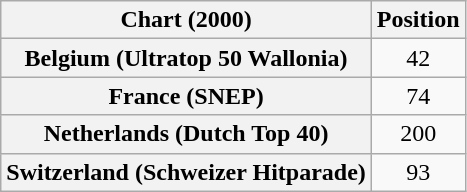<table class="wikitable sortable plainrowheaders">
<tr>
<th>Chart (2000)</th>
<th>Position</th>
</tr>
<tr>
<th scope="row">Belgium (Ultratop 50 Wallonia)</th>
<td style="text-align:center;">42</td>
</tr>
<tr>
<th scope="row">France (SNEP)</th>
<td style="text-align:center;">74</td>
</tr>
<tr>
<th scope="row">Netherlands (Dutch Top 40)</th>
<td style="text-align:center;">200</td>
</tr>
<tr>
<th scope="row">Switzerland (Schweizer Hitparade)</th>
<td style="text-align:center;">93</td>
</tr>
</table>
